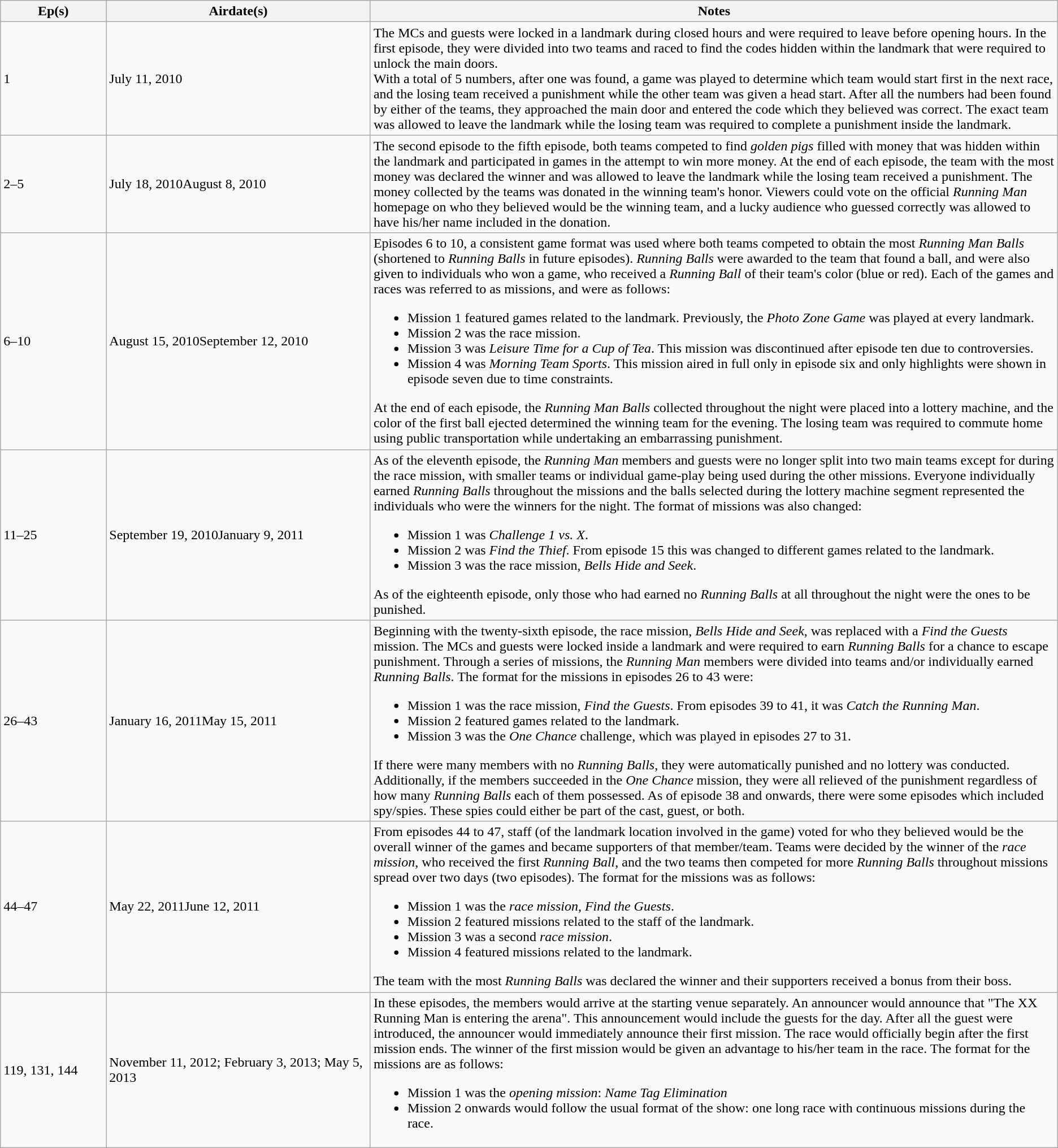<table class="wikitable mw-collapsible mw-collapsed"">
<tr>
<th style="width:10%">Ep(s)</th>
<th style="width:25%">Airdate(s)</th>
<th style="width:75%">Notes</th>
</tr>
<tr>
<td>1</td>
<td>July 11, 2010</td>
<td>The MCs and guests were locked in a landmark during closed hours and were required to leave before opening hours. In the first episode, they were divided into two teams and raced to find the codes hidden within the landmark that were required to unlock the main doors.<br>With a total of 5 numbers, after one was found, a game was played to determine which team would start first in the next race, and the losing team received a punishment while the other team was given a head start. After all the numbers had been found by either of the teams, they approached the main door and entered the code which they believed was correct. The exact team was allowed to leave the landmark while the losing team was required to complete a punishment inside the landmark.</td>
</tr>
<tr>
<td>2–5</td>
<td>July 18, 2010August 8, 2010</td>
<td>The second episode to the fifth episode, both teams competed to find <em>golden pigs</em> filled with money that was hidden within the landmark and participated in games in the attempt to win more money. At the end of each episode, the team with the most money was declared the winner and was allowed to leave the landmark while the losing team received a punishment. The money collected by the teams was donated in the winning team's honor. Viewers could vote on the official <em>Running Man</em> homepage on who they believed would be the winning team, and a lucky audience who guessed correctly was allowed to have his/her name included in the donation.</td>
</tr>
<tr>
<td>6–10</td>
<td>August 15, 2010September 12, 2010</td>
<td>Episodes 6 to 10, a consistent game format was used where both teams competed to obtain the most <em>Running Man Balls</em> (shortened to <em>Running Balls</em> in future episodes). <em>Running Balls</em> were awarded to the team that found a ball, and were also given to individuals who won a game, who received a <em>Running Ball</em> of their team's color (blue or red). Each of the games and races was referred to as missions, and were as follows:<br><ul><li>Mission 1 featured games related to the landmark. Previously, the <em>Photo Zone Game</em> was played at every landmark.</li><li>Mission 2 was the race mission.</li><li>Mission 3 was <em>Leisure Time for a Cup of Tea</em>. This mission was discontinued after episode ten due to controversies.</li><li>Mission 4 was <em>Morning Team Sports</em>. This mission aired in full only in episode six and only highlights were shown in episode seven due to time constraints.</li></ul>At the end of each episode, the <em>Running Man Balls</em> collected throughout the night were placed into a lottery machine, and the color of the first ball ejected determined the winning team for the evening. The losing team was required to commute home using public transportation while undertaking an embarrassing punishment.</td>
</tr>
<tr>
<td>11–25</td>
<td>September 19, 2010January 9, 2011</td>
<td>As of the eleventh episode, the <em>Running Man</em> members and guests were no longer split into two main teams except for during the race mission, with smaller teams or individual game-play being used during the other missions. Everyone individually earned <em>Running Balls</em> throughout the missions and the balls selected during the lottery machine segment represented the individuals who were the winners for the night. The format of missions was also changed:<br><ul><li>Mission 1 was <em>Challenge 1 vs. X</em>.</li><li>Mission 2 was <em>Find the Thief</em>. From episode 15 this was changed to different games related to the landmark.</li><li>Mission 3 was the race mission, <em>Bells Hide and Seek</em>.</li></ul>As of the eighteenth episode, only those who had earned no <em>Running Balls</em> at all throughout the night were the ones to be punished.</td>
</tr>
<tr>
<td>26–43</td>
<td>January 16, 2011May 15, 2011</td>
<td>Beginning with the twenty-sixth episode, the race mission, <em>Bells Hide and Seek</em>, was replaced with a <em>Find the Guests</em> mission. The MCs and guests were locked inside a landmark and were required to earn <em>Running Balls</em> for a chance to escape punishment. Through a series of missions, the <em>Running Man</em> members were divided into teams and/or individually earned <em>Running Balls</em>. The format for the missions in episodes 26 to 43 were:<br><ul><li>Mission 1 was the race mission, <em>Find the Guests</em>. From episodes 39 to 41, it was <em>Catch the Running Man</em>.</li><li>Mission 2 featured games related to the landmark.</li><li>Mission 3 was the <em>One Chance</em> challenge, which was played in episodes 27 to 31.</li></ul>If there were many members with no <em>Running Balls</em>, they were automatically punished and no lottery was conducted. Additionally, if the members succeeded in the <em>One Chance</em> mission, they were all relieved of the punishment regardless of how many <em>Running Balls</em> each of them possessed. As of episode 38 and onwards, there were some episodes which included spy/spies. These spies could either be part of the cast, guest, or both.</td>
</tr>
<tr>
<td>44–47</td>
<td>May 22, 2011June 12, 2011</td>
<td>From episodes 44 to 47, staff (of the landmark location involved in the game) voted for who they believed would be the overall winner of the games and became supporters of that member/team. Teams were decided by the winner of the <em>race mission</em>, who received the first <em>Running Ball</em>, and the two teams then competed for more <em>Running Balls</em> throughout missions spread over two days (two episodes). The format for the missions was as follows:<br><ul><li>Mission 1 was the <em>race mission</em>, <em>Find the Guests</em>.</li><li>Mission 2 featured missions related to the staff of the landmark.</li><li>Mission 3 was a second <em>race mission</em>.</li><li>Mission 4 featured missions related to the landmark.</li></ul>The team with the most <em>Running Balls</em> was declared the winner and their supporters received a bonus from their boss.</td>
</tr>
<tr>
<td>119, 131, 144</td>
<td>November 11, 2012; February 3, 2013; May 5, 2013</td>
<td>In these episodes, the members would arrive at the starting venue separately. An announcer would announce that "The XX Running Man is entering the arena". This announcement would include the guests for the day. After all the guest were introduced, the announcer would immediately announce their first mission. The race would officially begin after the first mission ends. The winner of the first mission would be given an advantage to his/her team in the race. The format for the missions are as follows:<br><ul><li>Mission 1 was the <em>opening mission</em>: <em>Name Tag Elimination</em></li><li>Mission 2 onwards would follow the usual format of the show: one long race with continuous missions during the race.</li></ul></td>
</tr>
</table>
